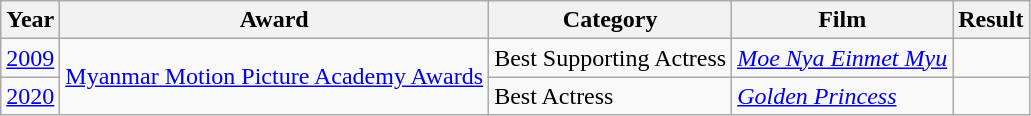<table class="wikitable">
<tr>
<th>Year</th>
<th>Award</th>
<th>Category</th>
<th>Film</th>
<th>Result</th>
</tr>
<tr>
<td><a href='#'>2009</a></td>
<td rowspan="2"><a href='#'>Myanmar Motion Picture Academy Awards</a></td>
<td>Best Supporting Actress</td>
<td><em><a href='#'>Moe Nya Einmet Myu</a></em></td>
<td></td>
</tr>
<tr>
<td><a href='#'>2020</a></td>
<td>Best Actress</td>
<td><em><a href='#'>Golden Princess</a></em></td>
<td></td>
</tr>
</table>
